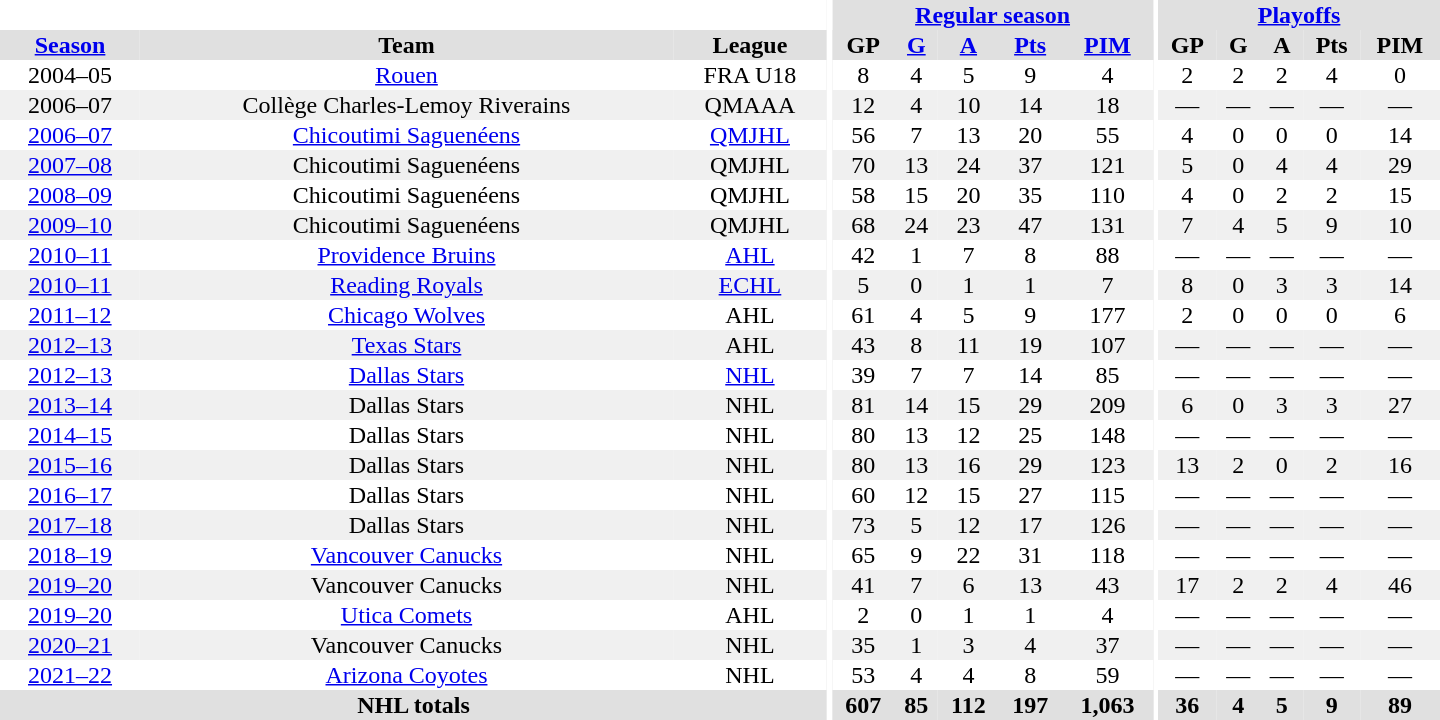<table border="0" cellpadding="1" cellspacing="0" style="text-align:center; width:60em">
<tr bgcolor="#e0e0e0">
<th colspan="3" bgcolor="#ffffff"></th>
<th rowspan="99" bgcolor="#ffffff"></th>
<th colspan="5"><a href='#'>Regular season</a></th>
<th rowspan="99" bgcolor="#ffffff"></th>
<th colspan="5"><a href='#'>Playoffs</a></th>
</tr>
<tr bgcolor="#e0e0e0">
<th><a href='#'>Season</a></th>
<th>Team</th>
<th>League</th>
<th>GP</th>
<th><a href='#'>G</a></th>
<th><a href='#'>A</a></th>
<th><a href='#'>Pts</a></th>
<th><a href='#'>PIM</a></th>
<th>GP</th>
<th>G</th>
<th>A</th>
<th>Pts</th>
<th>PIM</th>
</tr>
<tr>
<td>2004–05</td>
<td><a href='#'>Rouen</a></td>
<td>FRA U18</td>
<td>8</td>
<td>4</td>
<td>5</td>
<td>9</td>
<td>4</td>
<td>2</td>
<td>2</td>
<td>2</td>
<td>4</td>
<td>0</td>
</tr>
<tr bgcolor="#f0f0f0">
<td>2006–07</td>
<td>Collège Charles-Lemoy Riverains</td>
<td>QMAAA</td>
<td>12</td>
<td>4</td>
<td>10</td>
<td>14</td>
<td>18</td>
<td>—</td>
<td>—</td>
<td>—</td>
<td>—</td>
<td>—</td>
</tr>
<tr>
<td><a href='#'>2006–07</a></td>
<td><a href='#'>Chicoutimi Saguenéens</a></td>
<td><a href='#'>QMJHL</a></td>
<td>56</td>
<td>7</td>
<td>13</td>
<td>20</td>
<td>55</td>
<td>4</td>
<td>0</td>
<td>0</td>
<td>0</td>
<td>14</td>
</tr>
<tr bgcolor="#f0f0f0">
<td><a href='#'>2007–08</a></td>
<td>Chicoutimi Saguenéens</td>
<td>QMJHL</td>
<td>70</td>
<td>13</td>
<td>24</td>
<td>37</td>
<td>121</td>
<td>5</td>
<td>0</td>
<td>4</td>
<td>4</td>
<td>29</td>
</tr>
<tr>
<td><a href='#'>2008–09</a></td>
<td>Chicoutimi Saguenéens</td>
<td>QMJHL</td>
<td>58</td>
<td>15</td>
<td>20</td>
<td>35</td>
<td>110</td>
<td>4</td>
<td>0</td>
<td>2</td>
<td>2</td>
<td>15</td>
</tr>
<tr bgcolor="#f0f0f0">
<td><a href='#'>2009–10</a></td>
<td>Chicoutimi Saguenéens</td>
<td>QMJHL</td>
<td>68</td>
<td>24</td>
<td>23</td>
<td>47</td>
<td>131</td>
<td>7</td>
<td>4</td>
<td>5</td>
<td>9</td>
<td>10</td>
</tr>
<tr>
<td><a href='#'>2010–11</a></td>
<td><a href='#'>Providence Bruins</a></td>
<td><a href='#'>AHL</a></td>
<td>42</td>
<td>1</td>
<td>7</td>
<td>8</td>
<td>88</td>
<td>—</td>
<td>—</td>
<td>—</td>
<td>—</td>
<td>—</td>
</tr>
<tr bgcolor="#f0f0f0">
<td><a href='#'>2010–11</a></td>
<td><a href='#'>Reading Royals</a></td>
<td><a href='#'>ECHL</a></td>
<td>5</td>
<td>0</td>
<td>1</td>
<td>1</td>
<td>7</td>
<td>8</td>
<td>0</td>
<td>3</td>
<td>3</td>
<td>14</td>
</tr>
<tr>
<td><a href='#'>2011–12</a></td>
<td><a href='#'>Chicago Wolves</a></td>
<td>AHL</td>
<td>61</td>
<td>4</td>
<td>5</td>
<td>9</td>
<td>177</td>
<td>2</td>
<td>0</td>
<td>0</td>
<td>0</td>
<td>6</td>
</tr>
<tr bgcolor="#f0f0f0">
<td><a href='#'>2012–13</a></td>
<td><a href='#'>Texas Stars</a></td>
<td>AHL</td>
<td>43</td>
<td>8</td>
<td>11</td>
<td>19</td>
<td>107</td>
<td>—</td>
<td>—</td>
<td>—</td>
<td>—</td>
<td>—</td>
</tr>
<tr>
<td><a href='#'>2012–13</a></td>
<td><a href='#'>Dallas Stars</a></td>
<td><a href='#'>NHL</a></td>
<td>39</td>
<td>7</td>
<td>7</td>
<td>14</td>
<td>85</td>
<td>—</td>
<td>—</td>
<td>—</td>
<td>—</td>
<td>—</td>
</tr>
<tr bgcolor="#f0f0f0">
<td><a href='#'>2013–14</a></td>
<td>Dallas Stars</td>
<td>NHL</td>
<td>81</td>
<td>14</td>
<td>15</td>
<td>29</td>
<td>209</td>
<td>6</td>
<td>0</td>
<td>3</td>
<td>3</td>
<td>27</td>
</tr>
<tr>
<td><a href='#'>2014–15</a></td>
<td>Dallas Stars</td>
<td>NHL</td>
<td>80</td>
<td>13</td>
<td>12</td>
<td>25</td>
<td>148</td>
<td>—</td>
<td>—</td>
<td>—</td>
<td>—</td>
<td>—</td>
</tr>
<tr bgcolor="#f0f0f0">
<td><a href='#'>2015–16</a></td>
<td>Dallas Stars</td>
<td>NHL</td>
<td>80</td>
<td>13</td>
<td>16</td>
<td>29</td>
<td>123</td>
<td>13</td>
<td>2</td>
<td>0</td>
<td>2</td>
<td>16</td>
</tr>
<tr>
<td><a href='#'>2016–17</a></td>
<td>Dallas Stars</td>
<td>NHL</td>
<td>60</td>
<td>12</td>
<td>15</td>
<td>27</td>
<td>115</td>
<td>—</td>
<td>—</td>
<td>—</td>
<td>—</td>
<td>—</td>
</tr>
<tr bgcolor="#f0f0f0">
<td><a href='#'>2017–18</a></td>
<td>Dallas Stars</td>
<td>NHL</td>
<td>73</td>
<td>5</td>
<td>12</td>
<td>17</td>
<td>126</td>
<td>—</td>
<td>—</td>
<td>—</td>
<td>—</td>
<td>—</td>
</tr>
<tr>
<td><a href='#'>2018–19</a></td>
<td><a href='#'>Vancouver Canucks</a></td>
<td>NHL</td>
<td>65</td>
<td>9</td>
<td>22</td>
<td>31</td>
<td>118</td>
<td>—</td>
<td>—</td>
<td>—</td>
<td>—</td>
<td>—</td>
</tr>
<tr bgcolor="#f0f0f0">
<td><a href='#'>2019–20</a></td>
<td>Vancouver Canucks</td>
<td>NHL</td>
<td>41</td>
<td>7</td>
<td>6</td>
<td>13</td>
<td>43</td>
<td>17</td>
<td>2</td>
<td>2</td>
<td>4</td>
<td>46</td>
</tr>
<tr>
<td><a href='#'>2019–20</a></td>
<td><a href='#'>Utica Comets</a></td>
<td>AHL</td>
<td>2</td>
<td>0</td>
<td>1</td>
<td>1</td>
<td>4</td>
<td>—</td>
<td>—</td>
<td>—</td>
<td>—</td>
<td>—</td>
</tr>
<tr bgcolor="#f0f0f0">
<td><a href='#'>2020–21</a></td>
<td>Vancouver Canucks</td>
<td>NHL</td>
<td>35</td>
<td>1</td>
<td>3</td>
<td>4</td>
<td>37</td>
<td>—</td>
<td>—</td>
<td>—</td>
<td>—</td>
<td>—</td>
</tr>
<tr>
<td><a href='#'>2021–22</a></td>
<td><a href='#'>Arizona Coyotes</a></td>
<td>NHL</td>
<td>53</td>
<td>4</td>
<td>4</td>
<td>8</td>
<td>59</td>
<td>—</td>
<td>—</td>
<td>—</td>
<td>—</td>
<td>—</td>
</tr>
<tr bgcolor="#e0e0e0">
<th colspan="3">NHL totals</th>
<th>607</th>
<th>85</th>
<th>112</th>
<th>197</th>
<th>1,063</th>
<th>36</th>
<th>4</th>
<th>5</th>
<th>9</th>
<th>89</th>
</tr>
</table>
